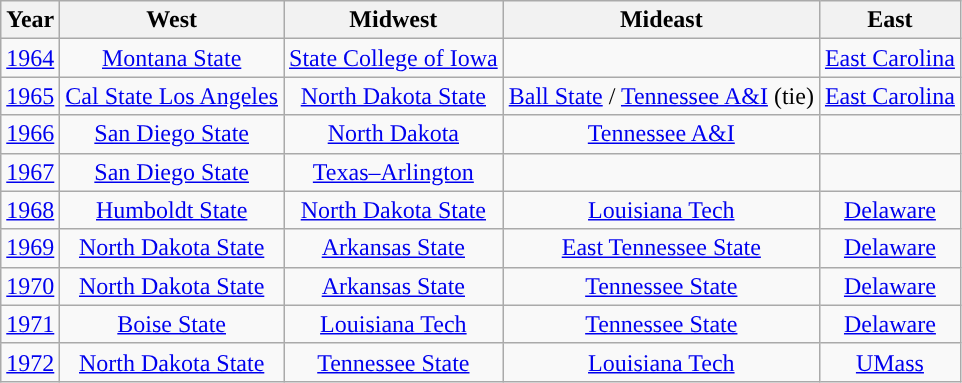<table class="wikitable sortable" style="text-align:center">
<tr>
<th width=px>Year</th>
<th width=px>West</th>
<th width=px>Midwest</th>
<th width=px>Mideast</th>
<th width=px>East</th>
</tr>
<tr>
<td><a href='#'>1964</a></td>
<td><a href='#'>Montana State</a></td>
<td><a href='#'>State College of Iowa</a></td>
<td></td>
<td><a href='#'>East Carolina</a></td>
</tr>
<tr>
<td><a href='#'>1965</a></td>
<td><a href='#'>Cal State Los Angeles</a></td>
<td><a href='#'>North Dakota State</a></td>
<td><a href='#'>Ball State</a> / <a href='#'>Tennessee A&I</a> (tie)</td>
<td><a href='#'>East Carolina</a></td>
</tr>
<tr>
<td><a href='#'>1966</a></td>
<td><a href='#'>San Diego State</a></td>
<td><a href='#'>North Dakota</a></td>
<td><a href='#'>Tennessee A&I</a></td>
<td></td>
</tr>
<tr>
<td><a href='#'>1967</a></td>
<td><a href='#'>San Diego State</a></td>
<td><a href='#'>Texas–Arlington</a></td>
<td></td>
<td></td>
</tr>
<tr>
<td><a href='#'>1968</a></td>
<td><a href='#'>Humboldt State</a></td>
<td><a href='#'>North Dakota State</a></td>
<td><a href='#'>Louisiana Tech</a></td>
<td><a href='#'>Delaware</a></td>
</tr>
<tr>
<td><a href='#'>1969</a></td>
<td><a href='#'>North Dakota State</a></td>
<td><a href='#'>Arkansas State</a></td>
<td><a href='#'>East Tennessee State</a></td>
<td><a href='#'>Delaware</a></td>
</tr>
<tr>
<td><a href='#'>1970</a></td>
<td><a href='#'>North Dakota State</a></td>
<td><a href='#'>Arkansas State</a></td>
<td><a href='#'>Tennessee State</a></td>
<td><a href='#'>Delaware</a></td>
</tr>
<tr>
<td><a href='#'>1971</a></td>
<td><a href='#'>Boise State</a></td>
<td><a href='#'>Louisiana Tech</a></td>
<td><a href='#'>Tennessee State</a></td>
<td><a href='#'>Delaware</a></td>
</tr>
<tr>
<td><a href='#'>1972</a></td>
<td><a href='#'>North Dakota State</a></td>
<td><a href='#'>Tennessee State</a></td>
<td><a href='#'>Louisiana Tech</a></td>
<td><a href='#'>UMass</a></td>
</tr>
</table>
